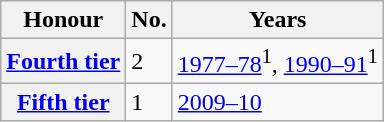<table class="wikitable plainrowheaders">
<tr>
<th scope=col>Honour</th>
<th scope=col>No.</th>
<th scope=col>Years</th>
</tr>
<tr>
<th scope=row><a href='#'>Fourth tier</a></th>
<td>2</td>
<td><a href='#'>1977–78</a><sup>1</sup>, <a href='#'>1990–91</a><sup>1</sup></td>
</tr>
<tr>
<th scope=row><a href='#'>Fifth tier</a></th>
<td>1</td>
<td><a href='#'>2009–10</a></td>
</tr>
</table>
